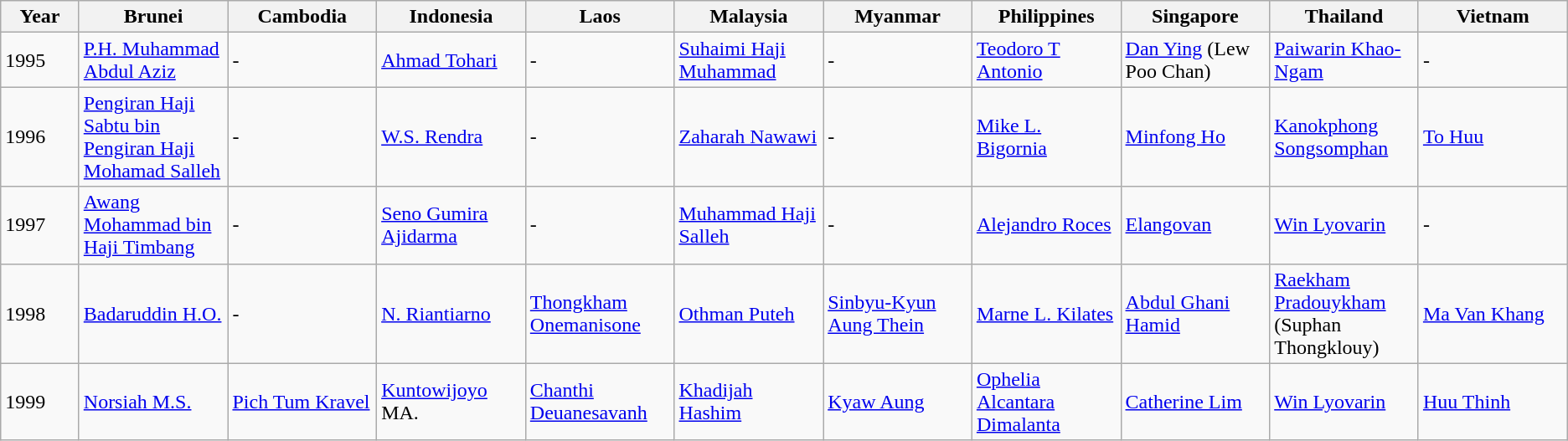<table class="wikitable">
<tr>
<th width="5%">Year</th>
<th width="9.5%">Brunei</th>
<th width="9.5%">Cambodia</th>
<th width="9.5%">Indonesia</th>
<th width="9.5%">Laos</th>
<th width="9.5%">Malaysia</th>
<th width="9.5%">Myanmar</th>
<th width="9.5%">Philippines</th>
<th width="9.5%">Singapore</th>
<th width="9.5%">Thailand</th>
<th width="9.5%">Vietnam</th>
</tr>
<tr>
<td>1995</td>
<td><a href='#'>P.H. Muhammad Abdul Aziz</a></td>
<td>-</td>
<td><a href='#'>Ahmad Tohari</a></td>
<td>-</td>
<td><a href='#'>Suhaimi Haji Muhammad</a></td>
<td>-</td>
<td><a href='#'>Teodoro T Antonio</a></td>
<td><a href='#'>Dan Ying</a> (Lew Poo Chan)</td>
<td><a href='#'>Paiwarin Khao-Ngam</a></td>
<td>-</td>
</tr>
<tr>
<td>1996</td>
<td><a href='#'>Pengiran Haji Sabtu bin Pengiran Haji Mohamad Salleh</a></td>
<td>-</td>
<td><a href='#'>W.S. Rendra</a></td>
<td>-</td>
<td><a href='#'>Zaharah Nawawi</a></td>
<td>-</td>
<td><a href='#'>Mike L. Bigornia</a></td>
<td><a href='#'>Minfong Ho</a></td>
<td><a href='#'>Kanokphong Songsomphan</a></td>
<td><a href='#'>To Huu</a></td>
</tr>
<tr>
<td>1997</td>
<td><a href='#'>Awang Mohammad bin Haji Timbang</a></td>
<td>-</td>
<td><a href='#'>Seno Gumira Ajidarma</a></td>
<td>-</td>
<td><a href='#'>Muhammad Haji Salleh</a></td>
<td>-</td>
<td><a href='#'>Alejandro Roces</a></td>
<td><a href='#'>Elangovan</a></td>
<td><a href='#'>Win Lyovarin</a></td>
<td>-</td>
</tr>
<tr>
<td>1998</td>
<td><a href='#'>Badaruddin H.O.</a></td>
<td>-</td>
<td><a href='#'>N. Riantiarno</a></td>
<td><a href='#'>Thongkham Onemanisone</a></td>
<td><a href='#'>Othman Puteh</a></td>
<td><a href='#'>Sinbyu-Kyun Aung Thein</a></td>
<td><a href='#'>Marne L. Kilates</a></td>
<td><a href='#'>Abdul Ghani Hamid</a></td>
<td><a href='#'>Raekham Pradouykham</a> (Suphan Thongklouy)</td>
<td><a href='#'>Ma Van Khang</a></td>
</tr>
<tr>
<td>1999</td>
<td><a href='#'>Norsiah M.S.</a></td>
<td><a href='#'>Pich Tum Kravel</a></td>
<td><a href='#'>Kuntowijoyo</a> MA.</td>
<td><a href='#'>Chanthi Deuanesavanh</a></td>
<td><a href='#'>Khadijah Hashim</a></td>
<td><a href='#'>Kyaw Aung</a></td>
<td><a href='#'>Ophelia Alcantara Dimalanta</a></td>
<td><a href='#'>Catherine Lim</a></td>
<td><a href='#'>Win Lyovarin</a></td>
<td><a href='#'>Huu Thinh</a></td>
</tr>
</table>
